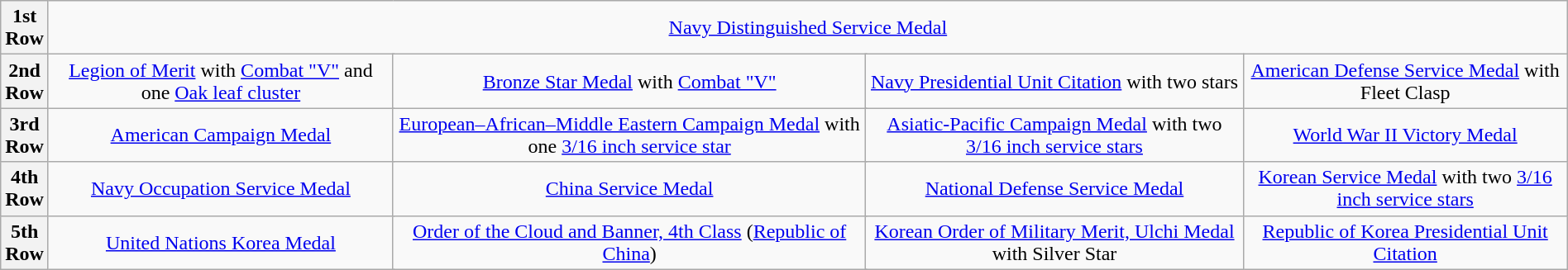<table class="wikitable" style="margin:1em auto; text-align:center;">
<tr>
<th>1st<br>Row</th>
<td colspan="14"><a href='#'>Navy Distinguished Service Medal</a></td>
</tr>
<tr>
<th>2nd<br>Row</th>
<td colspan="4"><a href='#'>Legion of Merit</a> with <a href='#'>Combat "V"</a> and one <a href='#'>Oak leaf cluster</a></td>
<td colspan="4"><a href='#'>Bronze Star Medal</a> with <a href='#'>Combat "V"</a></td>
<td colspan="4"><a href='#'>Navy Presidential Unit Citation</a> with two stars</td>
<td colspan="4"><a href='#'>American Defense Service Medal</a> with Fleet Clasp</td>
</tr>
<tr>
<th>3rd<br>Row</th>
<td colspan="4"><a href='#'>American Campaign Medal</a></td>
<td colspan="4"><a href='#'>European–African–Middle Eastern Campaign Medal</a> with one <a href='#'>3/16 inch service star</a></td>
<td colspan="4"><a href='#'>Asiatic-Pacific Campaign Medal</a> with two <a href='#'>3/16 inch service stars</a></td>
<td colspan="4"><a href='#'>World War II Victory Medal</a></td>
</tr>
<tr>
<th>4th<br>Row</th>
<td colspan="4"><a href='#'>Navy Occupation Service Medal</a></td>
<td colspan="4"><a href='#'>China Service Medal</a></td>
<td colspan="4"><a href='#'>National Defense Service Medal</a></td>
<td colspan="4"><a href='#'>Korean Service Medal</a> with two <a href='#'>3/16 inch service stars</a></td>
</tr>
<tr>
<th>5th<br>Row</th>
<td colspan="4"><a href='#'>United Nations Korea Medal</a></td>
<td colspan="4"><a href='#'>Order of the Cloud and Banner, 4th Class</a> (<a href='#'>Republic of China</a>)</td>
<td colspan="4"><a href='#'>Korean Order of Military Merit, Ulchi Medal</a> with Silver Star</td>
<td colspan="4"><a href='#'>Republic of Korea Presidential Unit Citation</a></td>
</tr>
</table>
